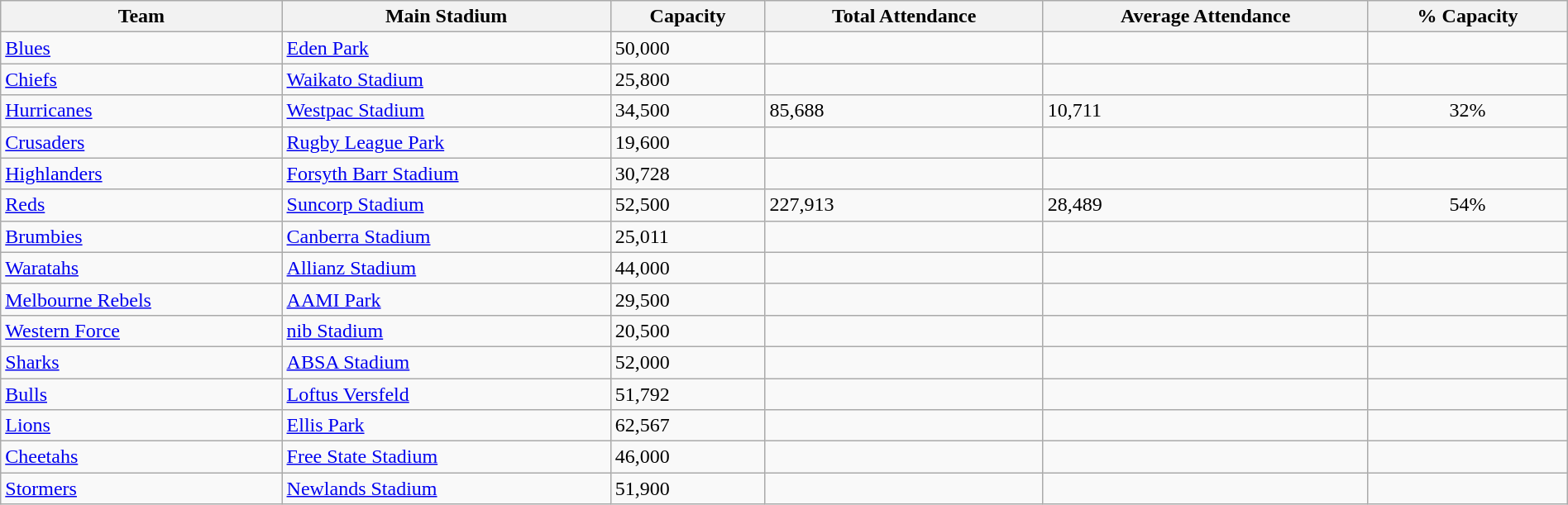<table class="wikitable sortable" style="text-align:left; width:100%;">
<tr>
<th>Team</th>
<th>Main Stadium</th>
<th>Capacity</th>
<th>Total Attendance</th>
<th>Average Attendance</th>
<th>% Capacity</th>
</tr>
<tr>
<td> <a href='#'>Blues</a></td>
<td><a href='#'>Eden Park</a></td>
<td>50,000</td>
<td></td>
<td></td>
<td style="text-align:center;"></td>
</tr>
<tr>
<td> <a href='#'>Chiefs</a></td>
<td><a href='#'>Waikato Stadium</a></td>
<td>25,800</td>
<td></td>
<td></td>
<td style="text-align:center;"></td>
</tr>
<tr>
<td> <a href='#'>Hurricanes</a></td>
<td><a href='#'>Westpac Stadium</a></td>
<td>34,500</td>
<td>85,688</td>
<td>10,711</td>
<td style="text-align:center;">32%</td>
</tr>
<tr>
<td> <a href='#'>Crusaders</a></td>
<td><a href='#'>Rugby League Park</a></td>
<td>19,600</td>
<td></td>
<td></td>
<td style="text-align:center;"></td>
</tr>
<tr>
<td> <a href='#'>Highlanders</a></td>
<td><a href='#'>Forsyth Barr Stadium</a></td>
<td>30,728</td>
<td></td>
<td></td>
<td style="text-align:center;"></td>
</tr>
<tr>
<td> <a href='#'>Reds</a></td>
<td><a href='#'>Suncorp Stadium</a></td>
<td>52,500</td>
<td>227,913</td>
<td>28,489</td>
<td style="text-align:center;">54%</td>
</tr>
<tr>
<td> <a href='#'>Brumbies</a></td>
<td><a href='#'>Canberra Stadium</a></td>
<td>25,011</td>
<td></td>
<td></td>
<td style="text-align:center;"></td>
</tr>
<tr>
<td> <a href='#'>Waratahs</a></td>
<td><a href='#'>Allianz Stadium</a></td>
<td>44,000</td>
<td></td>
<td></td>
<td style="text-align:center;"></td>
</tr>
<tr>
<td> <a href='#'>Melbourne Rebels</a></td>
<td><a href='#'>AAMI Park</a></td>
<td>29,500</td>
<td></td>
<td></td>
<td style="text-align:center;"></td>
</tr>
<tr>
<td> <a href='#'>Western Force</a></td>
<td><a href='#'>nib Stadium</a></td>
<td>20,500</td>
<td></td>
<td></td>
<td style="text-align:center;"></td>
</tr>
<tr>
<td> <a href='#'>Sharks</a></td>
<td><a href='#'>ABSA Stadium</a></td>
<td>52,000</td>
<td></td>
<td></td>
<td style="text-align:center;"></td>
</tr>
<tr>
<td> <a href='#'>Bulls</a></td>
<td><a href='#'>Loftus Versfeld</a></td>
<td>51,792</td>
<td></td>
<td></td>
<td style="text-align:center;"></td>
</tr>
<tr>
<td> <a href='#'>Lions</a></td>
<td><a href='#'>Ellis Park</a></td>
<td>62,567</td>
<td></td>
<td></td>
<td style="text-align:center;"></td>
</tr>
<tr>
<td> <a href='#'>Cheetahs</a></td>
<td><a href='#'>Free State Stadium</a></td>
<td>46,000</td>
<td></td>
<td></td>
<td style="text-align:center;"></td>
</tr>
<tr>
<td> <a href='#'>Stormers</a></td>
<td><a href='#'>Newlands Stadium</a></td>
<td>51,900</td>
<td></td>
<td></td>
<td style="text-align:center;"></td>
</tr>
</table>
